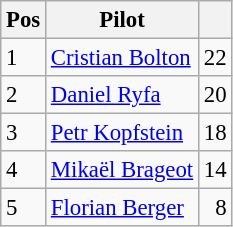<table class="wikitable" style="font-size: 95%;">
<tr>
<th>Pos</th>
<th>Pilot</th>
<th></th>
</tr>
<tr>
<td>1</td>
<td> <a href='#'>Cristian Bolton</a></td>
<td align="right">22</td>
</tr>
<tr>
<td>2</td>
<td> <a href='#'>Daniel Ryfa</a></td>
<td align="right">20</td>
</tr>
<tr>
<td>3</td>
<td> <a href='#'>Petr Kopfstein</a></td>
<td align="right">18</td>
</tr>
<tr>
<td>4</td>
<td> <a href='#'>Mikaël Brageot</a></td>
<td align="right">14</td>
</tr>
<tr>
<td>5</td>
<td> <a href='#'>Florian Berger</a></td>
<td align="right">8</td>
</tr>
</table>
